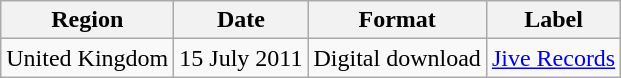<table class=wikitable>
<tr>
<th>Region</th>
<th>Date</th>
<th>Format</th>
<th>Label</th>
</tr>
<tr>
<td>United Kingdom</td>
<td>15 July 2011</td>
<td>Digital download</td>
<td><a href='#'>Jive Records</a></td>
</tr>
</table>
